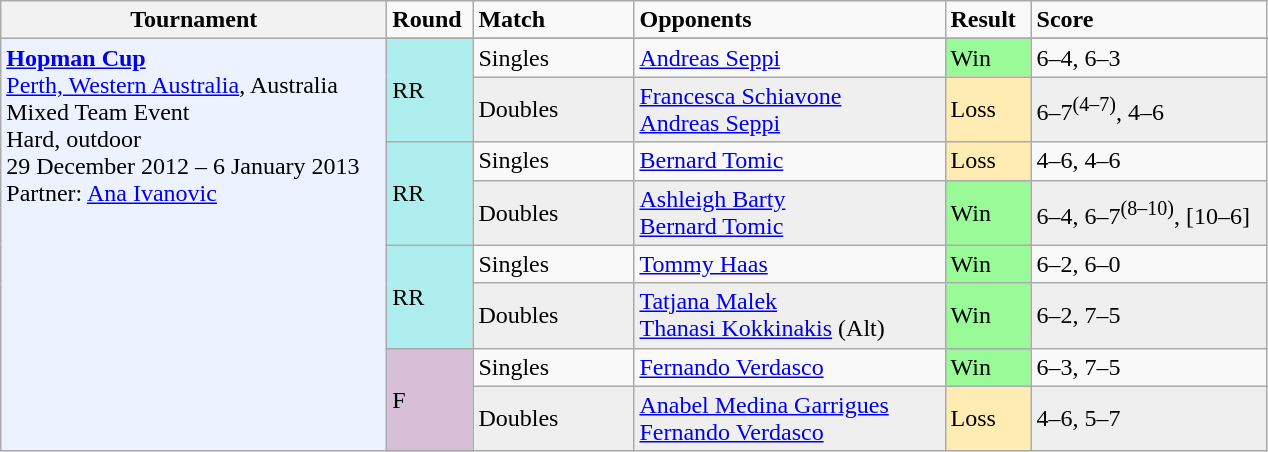<table class="wikitable">
<tr style="font-weight:bold">
<th style="width:250px;">Tournament</th>
<td style="width:50px;">Round</td>
<td style="width:100px;">Match</td>
<td style="width:200px;">Opponents</td>
<td style="width:50px;">Result</td>
<td style="width:150px;">Score</td>
</tr>
<tr>
<td rowspan="9" style="background:#ecf2ff; text-align:left; vertical-align:top;"><strong><a href='#'>Hopman Cup</a></strong><br> <a href='#'>Perth, Western Australia</a>, Australia<br>Mixed Team Event<br>Hard, outdoor<br>29 December 2012 – 6 January 2013<br>Partner:  <a href='#'>Ana Ivanovic</a></td>
</tr>
<tr>
<td rowspan=2 bgcolor=#afeeee>RR</td>
<td>Singles</td>
<td> <a href='#'>Andreas Seppi</a></td>
<td bgcolor="#98FB98">Win</td>
<td>6–4, 6–3</td>
</tr>
<tr bgcolor=#EFEFEF>
<td>Doubles</td>
<td> <a href='#'>Francesca Schiavone</a> <br> <a href='#'>Andreas Seppi</a></td>
<td bgcolor=#FFECB2>Loss</td>
<td>6–7<sup>(4–7)</sup>, 4–6</td>
</tr>
<tr>
<td rowspan=2 bgcolor=#afeeee>RR</td>
<td>Singles</td>
<td> <a href='#'>Bernard Tomic</a></td>
<td bgcolor=#FFECB2>Loss</td>
<td>4–6, 4–6</td>
</tr>
<tr bgcolor=#EFEFEF>
<td>Doubles</td>
<td> <a href='#'>Ashleigh Barty</a> <br> <a href='#'>Bernard Tomic</a></td>
<td bgcolor="#98FB98">Win</td>
<td>6–4, 6–7<sup>(8–10)</sup>, [10–6]</td>
</tr>
<tr>
<td rowspan=2 bgcolor=#afeeee>RR</td>
<td>Singles</td>
<td> <a href='#'>Tommy Haas</a></td>
<td bgcolor="#98FB98">Win</td>
<td>6–2, 6–0</td>
</tr>
<tr bgcolor=#EFEFEF>
<td>Doubles</td>
<td> <a href='#'>Tatjana Malek</a> <br> <a href='#'>Thanasi Kokkinakis</a> (Alt)</td>
<td bgcolor="#98FB98">Win</td>
<td>6–2, 7–5</td>
</tr>
<tr>
<td rowspan=2 bgcolor=thistle>F</td>
<td>Singles</td>
<td> <a href='#'>Fernando Verdasco</a></td>
<td bgcolor="#98FB98">Win</td>
<td>6–3, 7–5</td>
</tr>
<tr bgcolor=#EFEFEF>
<td>Doubles</td>
<td> <a href='#'>Anabel Medina Garrigues</a> <br> <a href='#'>Fernando Verdasco</a></td>
<td bgcolor=#FFECB2>Loss</td>
<td>4–6, 5–7</td>
</tr>
</table>
